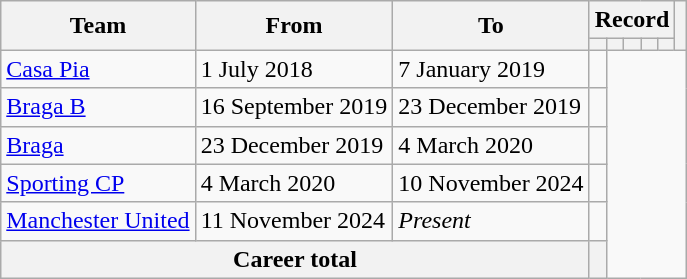<table class="wikitable" style="text-align: center;">
<tr>
<th rowspan="2">Team</th>
<th rowspan="2">From</th>
<th rowspan="2">To</th>
<th colspan="5">Record</th>
<th rowspan="2"></th>
</tr>
<tr>
<th></th>
<th></th>
<th></th>
<th></th>
<th></th>
</tr>
<tr>
<td align="left"><a href='#'>Casa Pia</a></td>
<td align="left">1 July 2018</td>
<td align="left">7 January 2019<br></td>
<td></td>
</tr>
<tr>
<td align="left"><a href='#'>Braga B</a></td>
<td align="left">16 September 2019</td>
<td align="left">23 December 2019<br></td>
<td></td>
</tr>
<tr>
<td align="left"><a href='#'>Braga</a></td>
<td align="left">23 December 2019</td>
<td align="left">4 March 2020<br></td>
<td></td>
</tr>
<tr>
<td align="left"><a href='#'>Sporting CP</a></td>
<td align="left">4 March 2020</td>
<td align="left">10 November 2024<br></td>
<td></td>
</tr>
<tr>
<td align="left"><a href='#'>Manchester United</a></td>
<td align="left">11 November 2024</td>
<td align="left"><em>Present</em><br></td>
<td></td>
</tr>
<tr>
<th colspan="3">Career total<br></th>
<th></th>
</tr>
</table>
